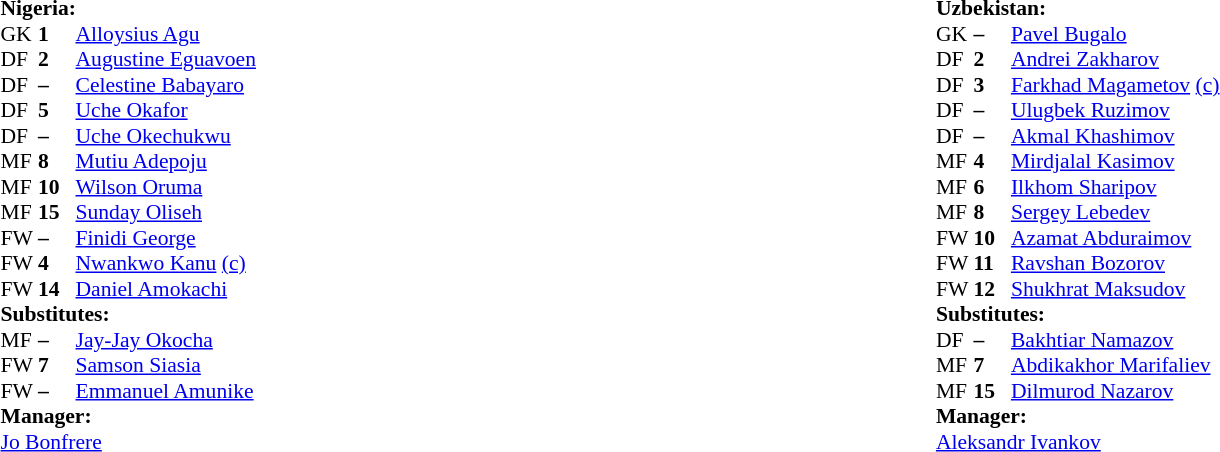<table width="100%">
<tr>
<td valign="top" width="50%"><br><table style="font-size: 90%" cellspacing="0" cellpadding="0" align=center>
<tr>
<td colspan="4"><strong>Nigeria:</strong></td>
</tr>
<tr>
<th width=25></th>
<th width=25></th>
</tr>
<tr>
<td>GK</td>
<td><strong>1</strong></td>
<td><a href='#'>Alloysius Agu</a></td>
</tr>
<tr>
<td>DF</td>
<td><strong>2</strong></td>
<td><a href='#'>Augustine Eguavoen</a></td>
</tr>
<tr>
<td>DF</td>
<td><strong>–</strong></td>
<td><a href='#'>Celestine Babayaro</a></td>
</tr>
<tr>
<td>DF</td>
<td><strong>5</strong></td>
<td><a href='#'>Uche Okafor</a></td>
</tr>
<tr>
<td>DF</td>
<td><strong>–</strong></td>
<td><a href='#'>Uche Okechukwu</a></td>
</tr>
<tr>
<td>MF</td>
<td><strong>8</strong></td>
<td><a href='#'>Mutiu Adepoju</a></td>
<td></td>
<td></td>
</tr>
<tr>
<td>MF</td>
<td><strong>10</strong></td>
<td><a href='#'>Wilson Oruma</a></td>
</tr>
<tr>
<td>MF</td>
<td><strong>15</strong></td>
<td><a href='#'>Sunday Oliseh</a></td>
</tr>
<tr>
<td>FW</td>
<td><strong>–</strong></td>
<td><a href='#'>Finidi George</a></td>
</tr>
<tr>
<td>FW</td>
<td><strong>4</strong></td>
<td><a href='#'>Nwankwo Kanu</a> <a href='#'>(c)</a></td>
<td></td>
<td></td>
</tr>
<tr>
<td>FW</td>
<td><strong>14</strong></td>
<td><a href='#'>Daniel Amokachi</a></td>
<td></td>
<td></td>
</tr>
<tr>
<td colspan=3><strong>Substitutes:</strong></td>
</tr>
<tr>
<td>MF</td>
<td><strong>–</strong></td>
<td><a href='#'>Jay-Jay Okocha</a></td>
<td></td>
<td></td>
</tr>
<tr>
<td>FW</td>
<td><strong>7</strong></td>
<td><a href='#'>Samson Siasia</a></td>
<td></td>
<td></td>
</tr>
<tr>
<td>FW</td>
<td><strong>–</strong></td>
<td><a href='#'>Emmanuel Amunike</a></td>
<td></td>
<td></td>
</tr>
<tr>
<td colspan=3><strong>Manager:</strong></td>
</tr>
<tr>
<td colspan=3> <a href='#'>Jo Bonfrere</a></td>
</tr>
</table>
</td>
<td valign="top"></td>
<td valign="top" width="50%"><br><table style="font-size: 90%" cellspacing="0" cellpadding="0" align="center">
<tr>
<td colspan="4"><strong>Uzbekistan:</strong></td>
</tr>
<tr>
<th width=25></th>
<th width=25></th>
</tr>
<tr>
<td>GK</td>
<td><strong>–</strong></td>
<td><a href='#'>Pavel Bugalo</a></td>
</tr>
<tr>
<td>DF</td>
<td><strong>2</strong></td>
<td><a href='#'>Andrei Zakharov</a></td>
</tr>
<tr>
<td>DF</td>
<td><strong>3</strong></td>
<td><a href='#'>Farkhad Magametov</a> <a href='#'>(c)</a></td>
</tr>
<tr>
<td>DF</td>
<td><strong>–</strong></td>
<td><a href='#'>Ulugbek Ruzimov</a></td>
<td></td>
<td></td>
</tr>
<tr>
<td>DF</td>
<td><strong>–</strong></td>
<td><a href='#'>Akmal Khashimov</a></td>
</tr>
<tr>
<td>MF</td>
<td><strong>4</strong></td>
<td><a href='#'>Mirdjalal Kasimov</a></td>
</tr>
<tr>
<td>MF</td>
<td><strong>6</strong></td>
<td><a href='#'>Ilkhom Sharipov</a></td>
</tr>
<tr>
<td>MF</td>
<td><strong>8</strong></td>
<td><a href='#'>Sergey Lebedev</a></td>
<td></td>
<td></td>
</tr>
<tr>
<td>FW</td>
<td><strong>10</strong></td>
<td><a href='#'>Azamat Abduraimov</a></td>
</tr>
<tr>
<td>FW</td>
<td><strong>11</strong></td>
<td><a href='#'>Ravshan Bozorov</a></td>
</tr>
<tr>
<td>FW</td>
<td><strong>12</strong></td>
<td><a href='#'>Shukhrat Maksudov</a></td>
<td></td>
<td></td>
</tr>
<tr>
<td colspan=3><strong>Substitutes:</strong></td>
</tr>
<tr>
<td>DF</td>
<td><strong>–</strong></td>
<td><a href='#'>Bakhtiar Namazov</a></td>
<td></td>
<td></td>
</tr>
<tr>
<td>MF</td>
<td><strong>7</strong></td>
<td><a href='#'>Abdikakhor Marifaliev</a></td>
<td></td>
<td></td>
</tr>
<tr>
<td>MF</td>
<td><strong>15</strong></td>
<td><a href='#'>Dilmurod Nazarov</a></td>
<td></td>
<td></td>
</tr>
<tr>
<td colspan=3><strong>Manager:</strong></td>
</tr>
<tr>
<td colspan=3><a href='#'>Aleksandr Ivankov</a></td>
</tr>
</table>
</td>
</tr>
</table>
